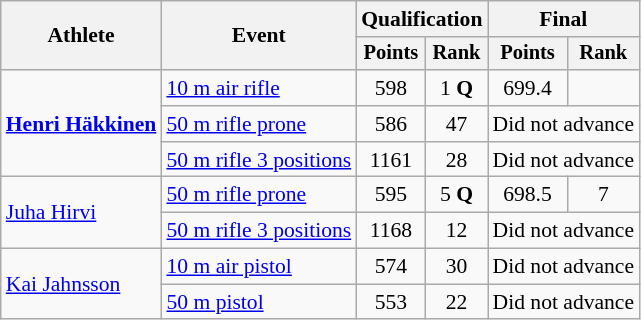<table class="wikitable" style="font-size:90%">
<tr>
<th rowspan="2">Athlete</th>
<th rowspan="2">Event</th>
<th colspan=2>Qualification</th>
<th colspan=2>Final</th>
</tr>
<tr style="font-size:95%">
<th>Points</th>
<th>Rank</th>
<th>Points</th>
<th>Rank</th>
</tr>
<tr align=center>
<td align=left rowspan=3><strong><a href='#'>Henri Häkkinen</a></strong></td>
<td align=left><a href='#'>10 m air rifle</a></td>
<td>598</td>
<td>1 <strong>Q</strong></td>
<td>699.4</td>
<td></td>
</tr>
<tr align=center>
<td align=left><a href='#'>50 m rifle prone</a></td>
<td>586</td>
<td>47</td>
<td colspan=2>Did not advance</td>
</tr>
<tr align=center>
<td align=left><a href='#'>50 m rifle 3 positions</a></td>
<td>1161</td>
<td>28</td>
<td colspan=2>Did not advance</td>
</tr>
<tr align=center>
<td align=left rowspan=2><a href='#'>Juha Hirvi</a></td>
<td align=left><a href='#'>50 m rifle prone</a></td>
<td>595</td>
<td>5 <strong>Q</strong></td>
<td>698.5</td>
<td>7</td>
</tr>
<tr align=center>
<td align=left><a href='#'>50 m rifle 3 positions</a></td>
<td>1168</td>
<td>12</td>
<td colspan=2>Did not advance</td>
</tr>
<tr align=center>
<td align=left rowspan=2><a href='#'>Kai Jahnsson</a></td>
<td align=left><a href='#'>10 m air pistol</a></td>
<td>574</td>
<td>30</td>
<td colspan=2>Did not advance</td>
</tr>
<tr align=center>
<td align=left><a href='#'>50 m pistol</a></td>
<td>553</td>
<td>22</td>
<td colspan=2>Did not advance</td>
</tr>
</table>
